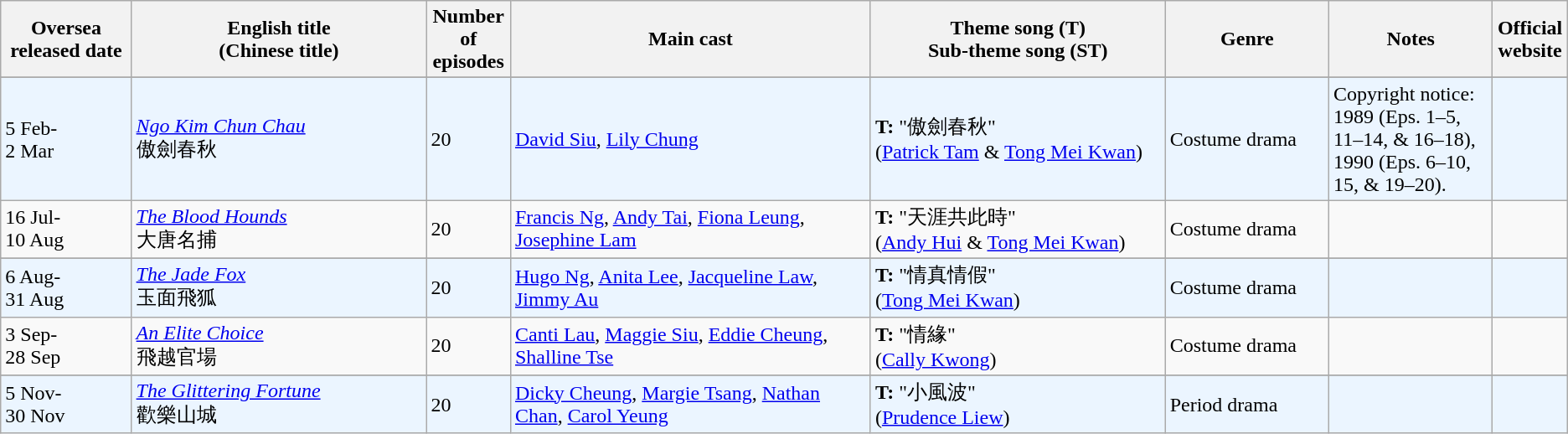<table class="wikitable">
<tr>
<th align=center width=8% bgcolor="silver">Oversea <br> released date</th>
<th align=center width=18% bgcolor="silver">English title <br> (Chinese title)</th>
<th align=center width=5% bgcolor="silver">Number of episodes</th>
<th align=center width=22% bgcolor="silver">Main cast</th>
<th align=center width=18% bgcolor="silver">Theme song (T) <br>Sub-theme song (ST)</th>
<th align=center width=10% bgcolor="silver">Genre</th>
<th align=center width=10% bgcolor="silver">Notes</th>
<th align=center width=1% bgcolor="silver">Official website</th>
</tr>
<tr>
</tr>
<tr ---- bgcolor="#ebf5ff">
<td>5 Feb- <br> 2 Mar</td>
<td><em><a href='#'>Ngo Kim Chun Chau</a></em> <br> 傲劍春秋</td>
<td>20</td>
<td><a href='#'>David Siu</a>, <a href='#'>Lily Chung</a></td>
<td><strong>T:</strong> "傲劍春秋" <br> (<a href='#'>Patrick Tam</a> & <a href='#'>Tong Mei Kwan</a>)</td>
<td>Costume drama</td>
<td>Copyright notice: 1989 (Eps. 1–5, 11–14, & 16–18), 1990 (Eps. 6–10, 15, & 19–20).</td>
<td></td>
</tr>
<tr>
<td>16 Jul- <br> 10 Aug</td>
<td><em><a href='#'>The Blood Hounds</a></em> <br> 大唐名捕</td>
<td>20</td>
<td><a href='#'>Francis Ng</a>, <a href='#'>Andy Tai</a>, <a href='#'>Fiona Leung</a>, <a href='#'>Josephine Lam</a></td>
<td><strong>T:</strong> "天涯共此時" <br> (<a href='#'>Andy Hui</a> & <a href='#'>Tong Mei Kwan</a>)</td>
<td>Costume drama</td>
<td></td>
<td></td>
</tr>
<tr>
</tr>
<tr ---- bgcolor="#ebf5ff">
<td>6 Aug- <br> 31 Aug</td>
<td><em><a href='#'>The Jade Fox</a></em> <br> 玉面飛狐</td>
<td>20</td>
<td><a href='#'>Hugo Ng</a>, <a href='#'>Anita Lee</a>, <a href='#'>Jacqueline Law</a>, <a href='#'>Jimmy Au</a></td>
<td><strong>T:</strong> "情真情假" <br> (<a href='#'>Tong Mei Kwan</a>)</td>
<td>Costume drama</td>
<td></td>
<td></td>
</tr>
<tr>
<td>3 Sep- <br> 28 Sep</td>
<td><em><a href='#'>An Elite Choice</a></em> <br> 	飛越官場</td>
<td>20</td>
<td><a href='#'>Canti Lau</a>, <a href='#'>Maggie Siu</a>, <a href='#'>Eddie Cheung</a>, <a href='#'>Shalline Tse</a></td>
<td><strong>T:</strong> "情緣" <br> (<a href='#'>Cally Kwong</a>)</td>
<td>Costume drama</td>
<td></td>
<td></td>
</tr>
<tr>
</tr>
<tr ---- bgcolor="#ebf5ff">
<td>5 Nov- <br> 30 Nov</td>
<td><em><a href='#'>The Glittering Fortune</a></em> <br> 歡樂山城</td>
<td>20</td>
<td><a href='#'>Dicky Cheung</a>, <a href='#'>Margie Tsang</a>, <a href='#'>Nathan Chan</a>, <a href='#'>Carol Yeung</a></td>
<td><strong>T:</strong> "小風波" <br> (<a href='#'>Prudence Liew</a>)</td>
<td>Period drama</td>
<td></td>
<td></td>
</tr>
</table>
